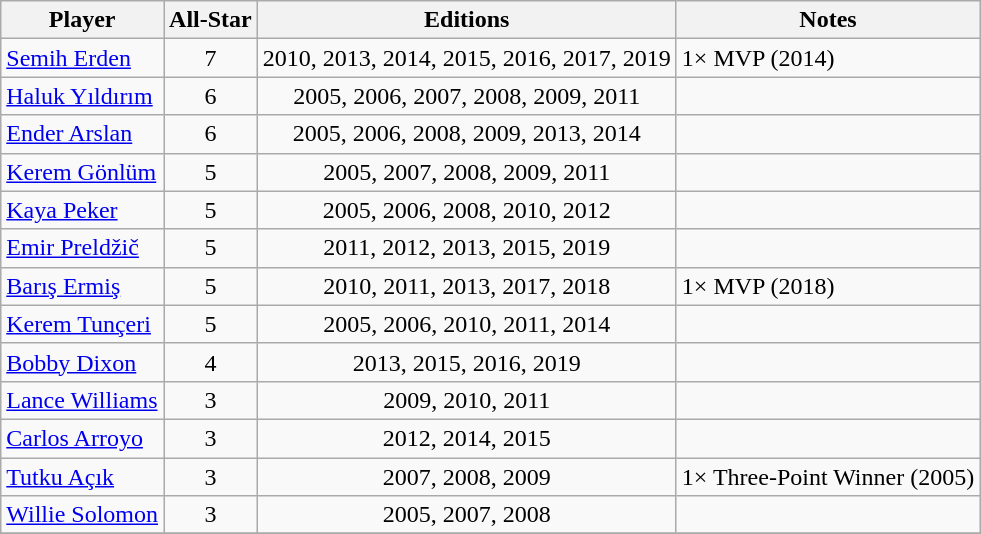<table class="wikitable sortable">
<tr>
<th>Player</th>
<th>All-Star</th>
<th>Editions</th>
<th>Notes</th>
</tr>
<tr>
<td> <a href='#'>Semih Erden</a></td>
<td style="text-align:center">7</td>
<td style="text-align:center">2010, 2013, 2014, 2015, 2016, 2017, 2019</td>
<td>1× MVP (2014)</td>
</tr>
<tr>
<td> <a href='#'>Haluk Yıldırım</a></td>
<td style="text-align:center">6</td>
<td style="text-align:center">2005, 2006, 2007, 2008, 2009, 2011</td>
<td></td>
</tr>
<tr>
<td> <a href='#'>Ender Arslan</a></td>
<td style="text-align:center">6</td>
<td style="text-align:center">2005, 2006, 2008, 2009, 2013, 2014</td>
<td></td>
</tr>
<tr>
<td> <a href='#'>Kerem Gönlüm</a></td>
<td style="text-align:center">5</td>
<td style="text-align:center">2005, 2007, 2008, 2009, 2011</td>
<td></td>
</tr>
<tr>
<td> <a href='#'>Kaya Peker</a></td>
<td style="text-align:center">5</td>
<td style="text-align:center">2005, 2006, 2008, 2010, 2012</td>
<td></td>
</tr>
<tr>
<td>  <a href='#'>Emir Preldžič</a></td>
<td style="text-align:center">5</td>
<td style="text-align:center">2011, 2012, 2013, 2015, 2019</td>
<td></td>
</tr>
<tr>
<td> <a href='#'>Barış Ermiş</a></td>
<td style="text-align:center">5</td>
<td style="text-align:center">2010, 2011, 2013, 2017, 2018</td>
<td>1× MVP (2018)</td>
</tr>
<tr>
<td> <a href='#'>Kerem Tunçeri</a></td>
<td style="text-align:center">5</td>
<td style="text-align:center">2005, 2006, 2010, 2011, 2014</td>
<td></td>
</tr>
<tr>
<td>  <a href='#'>Bobby Dixon</a></td>
<td style="text-align:center">4</td>
<td style="text-align:center">2013, 2015, 2016, 2019</td>
<td></td>
</tr>
<tr>
<td> <a href='#'>Lance Williams</a></td>
<td style="text-align:center">3</td>
<td style="text-align:center">2009, 2010, 2011</td>
<td></td>
</tr>
<tr>
<td> <a href='#'>Carlos Arroyo</a></td>
<td style="text-align:center">3</td>
<td style="text-align:center">2012, 2014, 2015</td>
<td></td>
</tr>
<tr>
<td> <a href='#'>Tutku Açık</a></td>
<td style="text-align:center">3</td>
<td style="text-align:center">2007, 2008, 2009</td>
<td>1× Three-Point Winner (2005)</td>
</tr>
<tr>
<td> <a href='#'>Willie Solomon</a></td>
<td style="text-align:center">3</td>
<td style="text-align:center">2005, 2007, 2008</td>
<td></td>
</tr>
<tr>
</tr>
</table>
